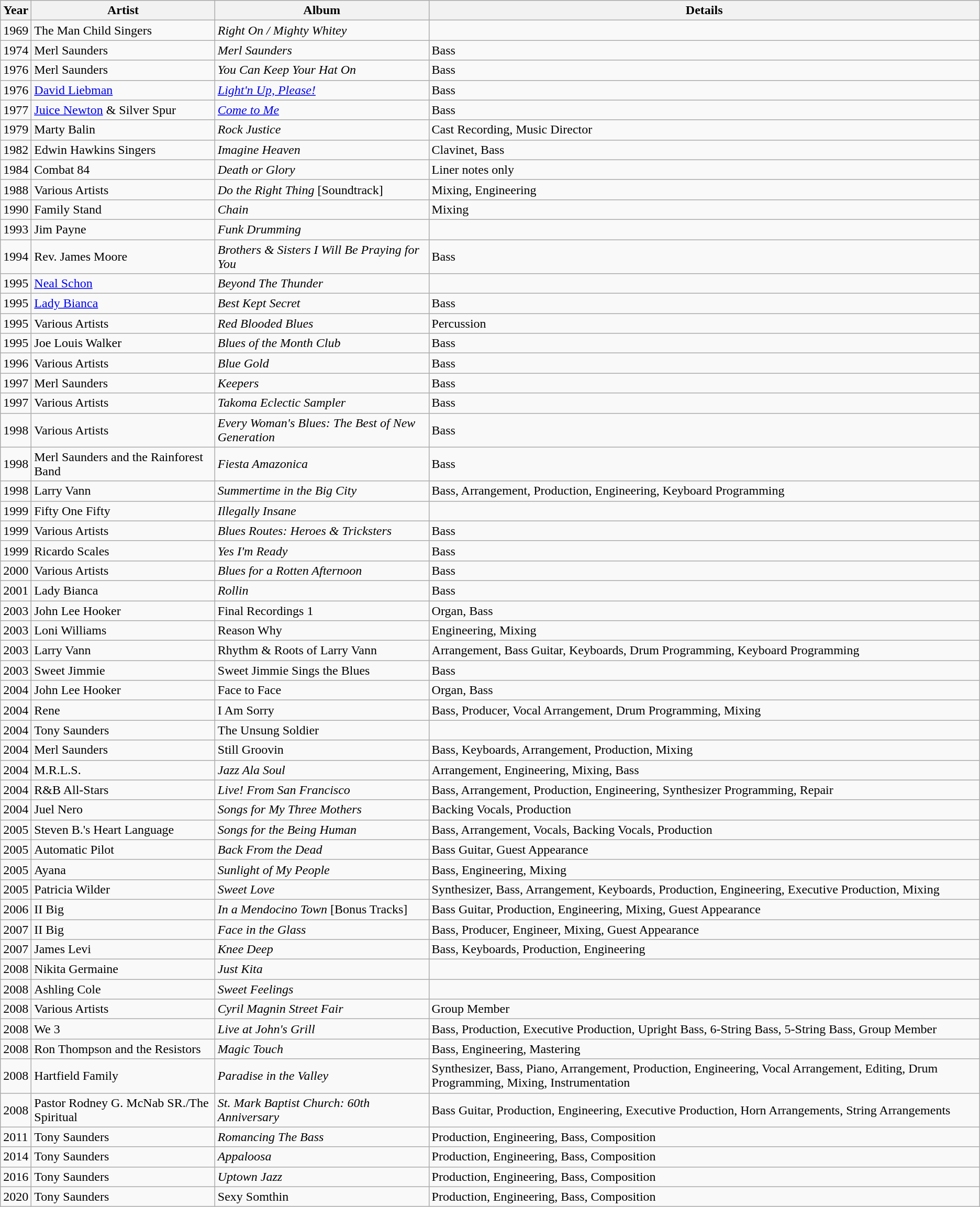<table class="wikitable">
<tr>
<th>Year</th>
<th>Artist</th>
<th>Album</th>
<th>Details</th>
</tr>
<tr>
<td>1969</td>
<td>The Man Child Singers</td>
<td><em>Right On / Mighty Whitey</em></td>
<td></td>
</tr>
<tr>
<td>1974</td>
<td>Merl Saunders</td>
<td><em>Merl Saunders</em></td>
<td>Bass</td>
</tr>
<tr>
<td>1976</td>
<td>Merl Saunders</td>
<td><em>You Can Keep Your Hat On</em></td>
<td>Bass</td>
</tr>
<tr>
<td>1976</td>
<td><a href='#'>David Liebman</a></td>
<td><em><a href='#'>Light'n Up, Please!</a></em></td>
<td>Bass</td>
</tr>
<tr>
<td>1977</td>
<td><a href='#'>Juice Newton</a> & Silver Spur</td>
<td><em><a href='#'>Come to Me</a></em></td>
<td>Bass</td>
</tr>
<tr>
<td>1979</td>
<td>Marty Balin</td>
<td><em>Rock Justice</em></td>
<td>Cast Recording, Music Director</td>
</tr>
<tr>
<td>1982</td>
<td>Edwin Hawkins Singers</td>
<td><em>Imagine Heaven</em></td>
<td>Clavinet, Bass</td>
</tr>
<tr>
<td>1984</td>
<td>Combat 84</td>
<td><em>Death or Glory</em></td>
<td>Liner notes only</td>
</tr>
<tr>
<td>1988</td>
<td>Various Artists</td>
<td><em>Do the Right Thing</em> [Soundtrack]</td>
<td>Mixing, Engineering</td>
</tr>
<tr>
<td>1990</td>
<td>Family Stand</td>
<td><em>Chain</em></td>
<td>Mixing</td>
</tr>
<tr>
<td>1993</td>
<td>Jim Payne</td>
<td><em>Funk Drumming</em></td>
<td></td>
</tr>
<tr>
<td>1994</td>
<td>Rev. James Moore</td>
<td><em>Brothers & Sisters I Will Be Praying for You</em></td>
<td>Bass</td>
</tr>
<tr>
<td>1995</td>
<td><a href='#'>Neal Schon</a></td>
<td><em>Beyond The Thunder</em></td>
<td></td>
</tr>
<tr>
<td>1995</td>
<td><a href='#'>Lady Bianca</a></td>
<td><em>Best Kept Secret</em></td>
<td>Bass</td>
</tr>
<tr>
<td>1995</td>
<td>Various Artists</td>
<td><em>Red Blooded Blues</em></td>
<td>Percussion</td>
</tr>
<tr>
<td>1995</td>
<td>Joe Louis Walker</td>
<td><em>Blues of the Month Club</em></td>
<td>Bass</td>
</tr>
<tr>
<td>1996</td>
<td>Various Artists</td>
<td><em>Blue Gold</em></td>
<td>Bass</td>
</tr>
<tr>
<td>1997</td>
<td>Merl Saunders</td>
<td><em>Keepers</em></td>
<td>Bass</td>
</tr>
<tr>
<td>1997</td>
<td>Various Artists</td>
<td><em>Takoma Eclectic Sampler</em></td>
<td>Bass</td>
</tr>
<tr>
<td>1998</td>
<td>Various Artists</td>
<td><em>Every Woman's Blues: The Best of New Generation</em></td>
<td>Bass</td>
</tr>
<tr>
<td>1998</td>
<td>Merl Saunders and the Rainforest Band</td>
<td><em>Fiesta Amazonica</em></td>
<td>Bass</td>
</tr>
<tr>
<td>1998</td>
<td>Larry Vann</td>
<td><em>Summertime in the Big City</em></td>
<td>Bass, Arrangement, Production, Engineering, Keyboard Programming</td>
</tr>
<tr>
<td>1999</td>
<td>Fifty One Fifty</td>
<td><em>Illegally Insane</em></td>
<td></td>
</tr>
<tr>
<td>1999</td>
<td>Various Artists</td>
<td><em>Blues Routes: Heroes & Tricksters</em></td>
<td>Bass</td>
</tr>
<tr>
<td>1999</td>
<td>Ricardo Scales</td>
<td><em>Yes I'm Ready</em></td>
<td>Bass</td>
</tr>
<tr>
<td>2000</td>
<td>Various Artists</td>
<td><em>Blues for a Rotten Afternoon</em></td>
<td>Bass</td>
</tr>
<tr>
<td>2001</td>
<td>Lady Bianca</td>
<td><em>Rollin<strong></td>
<td>Bass</td>
</tr>
<tr>
<td>2003</td>
<td>John Lee Hooker</td>
<td></em>Final Recordings 1<em></td>
<td>Organ, Bass</td>
</tr>
<tr>
<td>2003</td>
<td>Loni Williams</td>
<td></em>Reason Why<em></td>
<td>Engineering, Mixing</td>
</tr>
<tr>
<td>2003</td>
<td>Larry Vann</td>
<td></em>Rhythm & Roots of Larry Vann<em></td>
<td>Arrangement, Bass Guitar, Keyboards, Drum Programming, Keyboard Programming</td>
</tr>
<tr>
<td>2003</td>
<td>Sweet Jimmie</td>
<td></em>Sweet Jimmie Sings the Blues<em></td>
<td>Bass</td>
</tr>
<tr>
<td>2004</td>
<td>John Lee Hooker</td>
<td></em>Face to Face<em></td>
<td>Organ, Bass</td>
</tr>
<tr>
<td>2004</td>
<td>Rene</td>
<td></em>I Am Sorry<em></td>
<td>Bass, Producer, Vocal Arrangement, Drum Programming, Mixing</td>
</tr>
<tr>
<td>2004</td>
<td>Tony Saunders</td>
<td></em>The Unsung Soldier<em></td>
<td></td>
</tr>
<tr>
<td>2004</td>
<td>Merl Saunders</td>
<td></em>Still Groovin</strong></td>
<td>Bass, Keyboards, Arrangement, Production, Mixing</td>
</tr>
<tr>
<td>2004</td>
<td>M.R.L.S.</td>
<td><em>Jazz Ala Soul</em></td>
<td>Arrangement, Engineering, Mixing, Bass</td>
</tr>
<tr>
<td>2004</td>
<td>R&B All-Stars</td>
<td><em>Live! From San Francisco</em></td>
<td>Bass, Arrangement, Production, Engineering, Synthesizer Programming, Repair</td>
</tr>
<tr>
<td>2004</td>
<td>Juel Nero</td>
<td><em>Songs for My Three Mothers</em></td>
<td>Backing Vocals, Production</td>
</tr>
<tr>
<td>2005</td>
<td>Steven B.'s Heart Language</td>
<td><em>Songs for the Being Human</em></td>
<td>Bass, Arrangement, Vocals, Backing Vocals, Production</td>
</tr>
<tr>
<td>2005</td>
<td>Automatic Pilot</td>
<td><em>Back From the Dead</em></td>
<td>Bass Guitar, Guest Appearance</td>
</tr>
<tr>
<td>2005</td>
<td>Ayana</td>
<td><em>Sunlight of My People</em></td>
<td>Bass, Engineering, Mixing</td>
</tr>
<tr>
<td>2005</td>
<td>Patricia Wilder</td>
<td><em>Sweet Love</em></td>
<td>Synthesizer, Bass, Arrangement, Keyboards, Production, Engineering, Executive Production, Mixing</td>
</tr>
<tr>
<td>2006</td>
<td>II Big</td>
<td><em>In a Mendocino Town </em>[Bonus Tracks]</td>
<td>Bass Guitar, Production, Engineering, Mixing, Guest Appearance</td>
</tr>
<tr>
<td>2007</td>
<td>II Big</td>
<td><em>Face in the Glass</em></td>
<td>Bass, Producer, Engineer, Mixing, Guest Appearance</td>
</tr>
<tr>
<td>2007</td>
<td>James Levi</td>
<td><em>Knee Deep</em></td>
<td>Bass, Keyboards, Production, Engineering</td>
</tr>
<tr>
<td>2008</td>
<td>Nikita Germaine</td>
<td><em>Just Kita</em></td>
<td></td>
</tr>
<tr>
<td>2008</td>
<td>Ashling Cole</td>
<td><em>Sweet Feelings</em></td>
<td></td>
</tr>
<tr>
<td>2008</td>
<td>Various Artists</td>
<td><em>Cyril Magnin Street Fair</em></td>
<td>Group Member</td>
</tr>
<tr>
<td>2008</td>
<td>We 3</td>
<td><em>Live at John's Grill</em></td>
<td>Bass, Production, Executive Production, Upright Bass, 6-String Bass, 5-String Bass, Group Member</td>
</tr>
<tr>
<td>2008</td>
<td>Ron Thompson and the Resistors</td>
<td><em>Magic Touch</em></td>
<td>Bass, Engineering, Mastering</td>
</tr>
<tr>
<td>2008</td>
<td>Hartfield Family</td>
<td><em>Paradise in the Valley</em></td>
<td>Synthesizer, Bass, Piano, Arrangement, Production, Engineering, Vocal Arrangement, Editing, Drum Programming, Mixing, Instrumentation</td>
</tr>
<tr>
<td>2008</td>
<td>Pastor Rodney G. McNab SR./The Spiritual</td>
<td><em>St. Mark Baptist Church: 60th Anniversary</em></td>
<td>Bass Guitar, Production, Engineering, Executive Production, Horn Arrangements, String Arrangements</td>
</tr>
<tr>
<td>2011</td>
<td>Tony Saunders</td>
<td><em>Romancing The Bass</em></td>
<td>Production, Engineering, Bass, Composition</td>
</tr>
<tr>
<td>2014</td>
<td>Tony Saunders</td>
<td><em>Appaloosa</em></td>
<td>Production, Engineering, Bass, Composition</td>
</tr>
<tr>
<td>2016</td>
<td>Tony Saunders</td>
<td><em>Uptown Jazz</em></td>
<td>Production, Engineering, Bass, Composition</td>
</tr>
<tr>
<td>2020</td>
<td>Tony Saunders</td>
<td>Sexy Somthin</td>
<td>Production, Engineering, Bass, Composition</td>
</tr>
</table>
